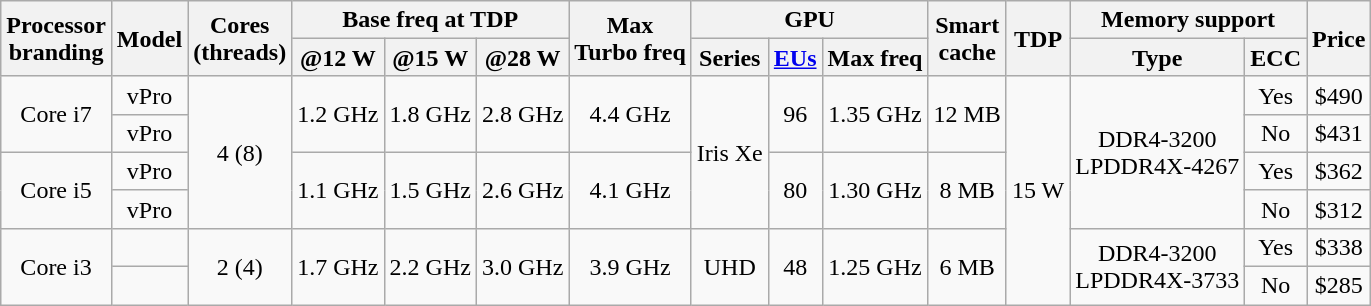<table class="wikitable sortable" style="text-align: center;">
<tr>
<th rowspan="2">Processor<br>branding</th>
<th rowspan="2">Model</th>
<th rowspan="2">Cores<br>(threads)</th>
<th colspan="3">Base freq at TDP</th>
<th rowspan="2">Max<br>Turbo freq</th>
<th colspan="3">GPU</th>
<th rowspan="2">Smart<br>cache</th>
<th rowspan="2">TDP</th>
<th colspan="2">Memory support</th>
<th rowspan="2">Price</th>
</tr>
<tr style="line-height:110%;">
<th>@12 W</th>
<th>@15 W</th>
<th>@28 W</th>
<th>Series</th>
<th><a href='#'>EUs</a></th>
<th>Max freq</th>
<th>Type</th>
<th>ECC</th>
</tr>
<tr>
<td rowspan="2">Core i7</td>
<td> vPro</td>
<td rowspan="4">4 (8)</td>
<td rowspan="2">1.2 GHz</td>
<td rowspan="2">1.8 GHz</td>
<td rowspan="2">2.8 GHz</td>
<td rowspan="2">4.4 GHz</td>
<td rowspan="4">Iris Xe</td>
<td rowspan="2">96</td>
<td rowspan="2">1.35 GHz</td>
<td rowspan="2">12 MB</td>
<td rowspan="6">15 W</td>
<td rowspan="4">DDR4-3200<br>LPDDR4X-4267</td>
<td>Yes</td>
<td>$490</td>
</tr>
<tr>
<td> vPro</td>
<td>No</td>
<td>$431</td>
</tr>
<tr>
<td rowspan="2">Core i5</td>
<td> vPro</td>
<td rowspan="2">1.1 GHz</td>
<td rowspan="2">1.5 GHz</td>
<td rowspan="2">2.6 GHz</td>
<td rowspan="2">4.1 GHz</td>
<td rowspan="2">80</td>
<td rowspan="2">1.30 GHz</td>
<td rowspan="2">8 MB</td>
<td>Yes</td>
<td>$362</td>
</tr>
<tr>
<td> vPro</td>
<td>No</td>
<td>$312</td>
</tr>
<tr>
<td rowspan="2">Core i3</td>
<td></td>
<td rowspan="2">2 (4)</td>
<td rowspan="2">1.7 GHz</td>
<td rowspan="2">2.2 GHz</td>
<td rowspan="2">3.0 GHz</td>
<td rowspan="2">3.9 GHz</td>
<td rowspan="2">UHD</td>
<td rowspan="2">48</td>
<td rowspan="2">1.25 GHz</td>
<td rowspan="2">6 MB</td>
<td rowspan="2">DDR4-3200<br>LPDDR4X-3733</td>
<td>Yes</td>
<td>$338</td>
</tr>
<tr>
<td></td>
<td>No</td>
<td>$285</td>
</tr>
</table>
